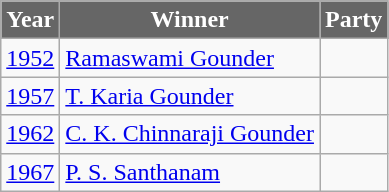<table class="wikitable">
<tr>
<th style="background-color:#666666; color:white">Year</th>
<th style="background-color:#666666; color:white">Winner</th>
<th style="background-color:#666666; color:white" colspan="2">Party</th>
</tr>
<tr>
<td><a href='#'>1952</a></td>
<td><a href='#'>Ramaswami Gounder</a></td>
<td></td>
</tr>
<tr>
<td><a href='#'>1957</a></td>
<td><a href='#'>T. Karia Gounder</a></td>
<td></td>
</tr>
<tr>
<td><a href='#'>1962</a></td>
<td><a href='#'>C. K. Chinnaraji Gounder</a></td>
<td></td>
</tr>
<tr>
<td><a href='#'>1967</a></td>
<td><a href='#'>P. S. Santhanam</a></td>
<td></td>
</tr>
</table>
